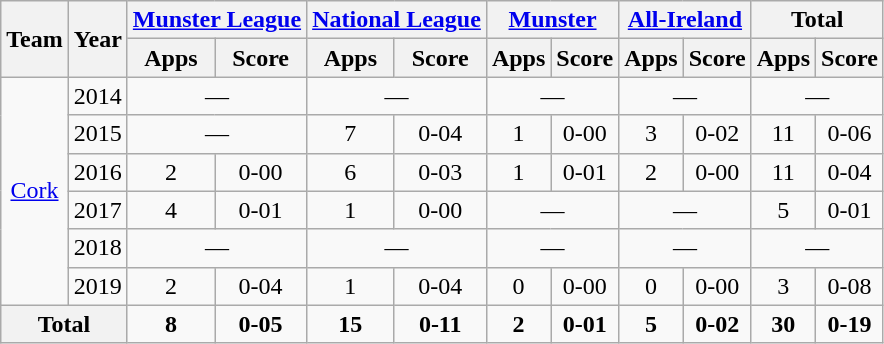<table class="wikitable" style="text-align:center">
<tr>
<th rowspan="2">Team</th>
<th rowspan="2">Year</th>
<th colspan="2"><a href='#'>Munster League</a></th>
<th colspan="2"><a href='#'>National League</a></th>
<th colspan="2"><a href='#'>Munster</a></th>
<th colspan="2"><a href='#'>All-Ireland</a></th>
<th colspan="2">Total</th>
</tr>
<tr>
<th>Apps</th>
<th>Score</th>
<th>Apps</th>
<th>Score</th>
<th>Apps</th>
<th>Score</th>
<th>Apps</th>
<th>Score</th>
<th>Apps</th>
<th>Score</th>
</tr>
<tr>
<td rowspan="6"><a href='#'>Cork</a></td>
<td>2014</td>
<td colspan=2>—</td>
<td colspan=2>—</td>
<td colspan=2>—</td>
<td colspan=2>—</td>
<td colspan=2>—</td>
</tr>
<tr>
<td>2015</td>
<td colspan=2>—</td>
<td>7</td>
<td>0-04</td>
<td>1</td>
<td>0-00</td>
<td>3</td>
<td>0-02</td>
<td>11</td>
<td>0-06</td>
</tr>
<tr>
<td>2016</td>
<td>2</td>
<td>0-00</td>
<td>6</td>
<td>0-03</td>
<td>1</td>
<td>0-01</td>
<td>2</td>
<td>0-00</td>
<td>11</td>
<td>0-04</td>
</tr>
<tr>
<td>2017</td>
<td>4</td>
<td>0-01</td>
<td>1</td>
<td>0-00</td>
<td colspan=2>—</td>
<td colspan=2>—</td>
<td>5</td>
<td>0-01</td>
</tr>
<tr>
<td>2018</td>
<td colspan=2>—</td>
<td colspan=2>—</td>
<td colspan=2>—</td>
<td colspan=2>—</td>
<td colspan=2>—</td>
</tr>
<tr>
<td>2019</td>
<td>2</td>
<td>0-04</td>
<td>1</td>
<td>0-04</td>
<td>0</td>
<td>0-00</td>
<td>0</td>
<td>0-00</td>
<td>3</td>
<td>0-08</td>
</tr>
<tr>
<th colspan="2">Total</th>
<td><strong>8</strong></td>
<td><strong>0-05</strong></td>
<td><strong>15</strong></td>
<td><strong>0-11</strong></td>
<td><strong>2</strong></td>
<td><strong>0-01</strong></td>
<td><strong>5</strong></td>
<td><strong>0-02</strong></td>
<td><strong>30</strong></td>
<td><strong>0-19</strong></td>
</tr>
</table>
